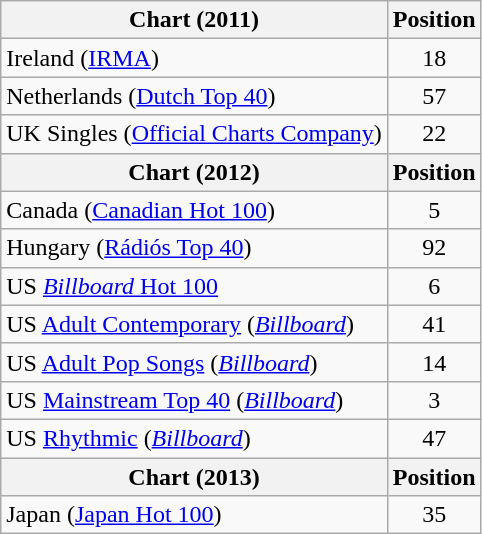<table class="wikitable">
<tr>
<th scope="col">Chart (2011)</th>
<th scope="col">Position</th>
</tr>
<tr>
<td>Ireland (<a href='#'>IRMA</a>)</td>
<td style="text-align:center;">18</td>
</tr>
<tr>
<td>Netherlands (<a href='#'>Dutch Top 40</a>)</td>
<td style="text-align:center;">57</td>
</tr>
<tr>
<td>UK Singles (<a href='#'>Official Charts Company</a>)</td>
<td style="text-align:center;">22</td>
</tr>
<tr>
<th scope="col">Chart (2012)</th>
<th scope="col">Position</th>
</tr>
<tr>
<td>Canada (<a href='#'>Canadian Hot 100</a>)</td>
<td style="text-align:center;">5</td>
</tr>
<tr>
<td>Hungary (<a href='#'>Rádiós Top 40</a>)</td>
<td style="text-align:center;">92</td>
</tr>
<tr>
<td>US <a href='#'><em>Billboard</em> Hot 100</a></td>
<td style="text-align:center;">6</td>
</tr>
<tr>
<td>US <a href='#'>Adult Contemporary</a> (<em><a href='#'>Billboard</a></em>)</td>
<td style="text-align:center;">41</td>
</tr>
<tr>
<td>US <a href='#'>Adult Pop Songs</a> (<em><a href='#'>Billboard</a></em>)</td>
<td style="text-align:center;">14</td>
</tr>
<tr>
<td>US <a href='#'>Mainstream Top 40</a> (<em><a href='#'>Billboard</a></em>)</td>
<td style="text-align:center;">3</td>
</tr>
<tr>
<td>US <a href='#'>Rhythmic</a> (<em><a href='#'>Billboard</a></em>)</td>
<td style="text-align:center;">47</td>
</tr>
<tr>
<th scope="col">Chart (2013)</th>
<th scope="col">Position</th>
</tr>
<tr>
<td>Japan (<a href='#'>Japan Hot 100</a>)</td>
<td style="text-align:center;">35</td>
</tr>
</table>
